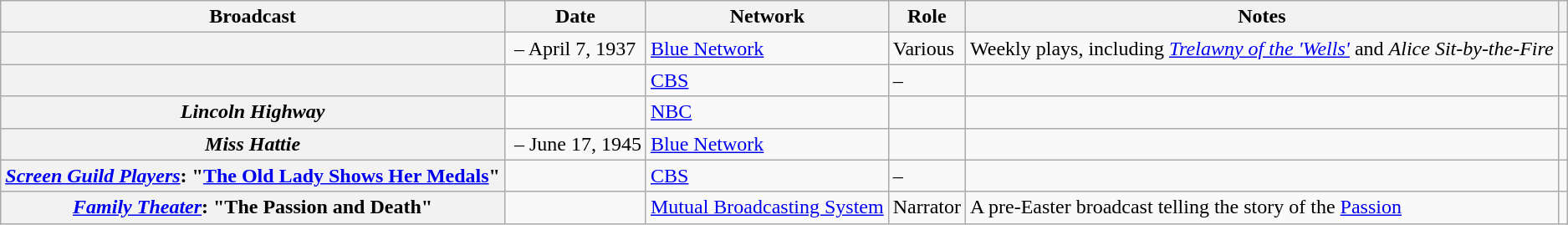<table class="wikitable plainrowheaders sortable" style="margin-right: 0;">
<tr>
<th scope="col">Broadcast</th>
<th scope="col">Date</th>
<th scope="col">Network</th>
<th scope="col">Role</th>
<th scope="col" class="unsortable">Notes</th>
<th scope="col" class="unsortable"></th>
</tr>
<tr>
<th scope="row"></th>
<td> – April 7, 1937</td>
<td><a href='#'>Blue Network</a></td>
<td>Various</td>
<td>Weekly plays, including <em><a href='#'>Trelawny of the 'Wells'</a></em> and <em>Alice Sit-by-the-Fire</em></td>
<td style="text-align: center;"></td>
</tr>
<tr>
<th scope="row"></th>
<td></td>
<td><a href='#'>CBS</a></td>
<td>–</td>
<td></td>
<td style="text-align: center;"></td>
</tr>
<tr>
<th scope="row"><em>Lincoln Highway</em></th>
<td></td>
<td><a href='#'>NBC</a></td>
<td></td>
<td></td>
<td style="text-align: center;"></td>
</tr>
<tr>
<th scope="row"><em>Miss Hattie</em></th>
<td> – June 17, 1945</td>
<td><a href='#'>Blue Network</a></td>
<td></td>
<td></td>
<td style="text-align: center;"></td>
</tr>
<tr>
<th scope="row"><em><a href='#'>Screen Guild Players</a></em>: "<a href='#'>The Old Lady Shows Her Medals</a>"</th>
<td></td>
<td><a href='#'>CBS</a></td>
<td>–</td>
<td></td>
<td style="text-align: center;"></td>
</tr>
<tr>
<th scope="row"><em><a href='#'>Family Theater</a></em>: "The Passion and Death"</th>
<td></td>
<td><a href='#'>Mutual Broadcasting System</a></td>
<td>Narrator</td>
<td>A pre-Easter broadcast telling the story of the <a href='#'>Passion</a></td>
<td style="text-align: center;"></td>
</tr>
</table>
